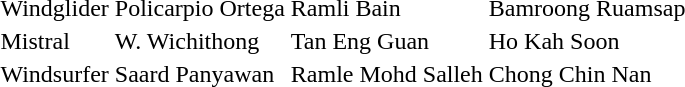<table>
<tr>
<td>Windglider</td>
<td> Policarpio Ortega</td>
<td> Ramli Bain</td>
<td> Bamroong Ruamsap</td>
</tr>
<tr>
<td>Mistral</td>
<td> W. Wichithong</td>
<td> Tan Eng Guan</td>
<td> Ho Kah Soon</td>
</tr>
<tr>
<td>Windsurfer</td>
<td> Saard Panyawan</td>
<td> Ramle Mohd Salleh</td>
<td> Chong Chin Nan</td>
</tr>
</table>
